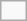<table class="infobox">
<tr>
<td></td>
<td></td>
</tr>
</table>
